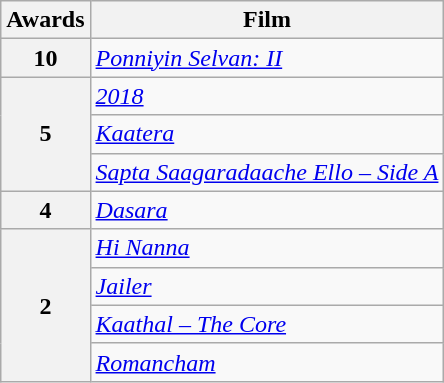<table class="wikitable" style="display:inline-table;">
<tr>
<th>Awards</th>
<th>Film</th>
</tr>
<tr>
<th>10</th>
<td><em><a href='#'>Ponniyin Selvan: II</a></em></td>
</tr>
<tr>
<th rowspan="3">5</th>
<td><a href='#'><em>2018</em></a></td>
</tr>
<tr>
<td><em><a href='#'>Kaatera</a></em></td>
</tr>
<tr>
<td><em><a href='#'>Sapta Saagaradaache Ello – Side A</a></em></td>
</tr>
<tr>
<th>4</th>
<td><a href='#'><em>Dasara</em></a></td>
</tr>
<tr>
<th rowspan="4">2</th>
<td><em><a href='#'>Hi Nanna</a></em></td>
</tr>
<tr>
<td><a href='#'><em>Jailer</em></a></td>
</tr>
<tr>
<td><em><a href='#'>Kaathal – The Core</a></em></td>
</tr>
<tr>
<td><em><a href='#'>Romancham</a></em></td>
</tr>
</table>
